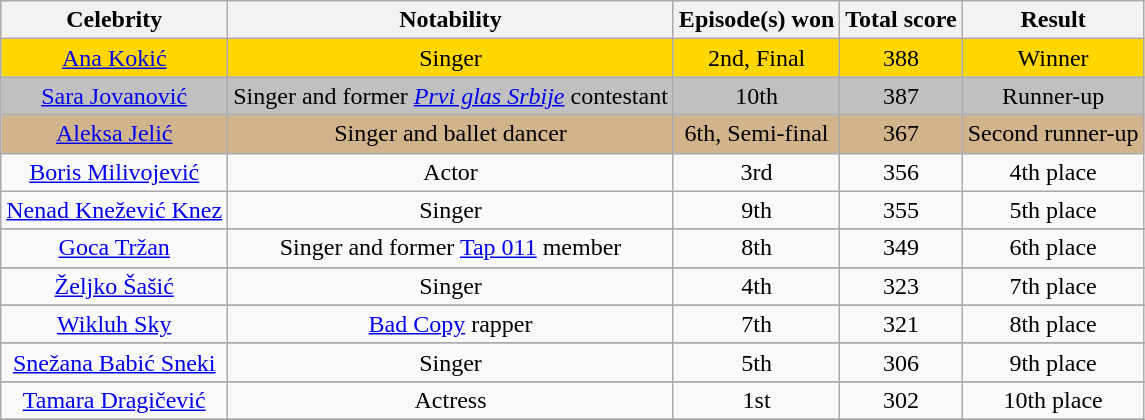<table class="wikitable sortable" style="text-align:center;">
<tr>
<th>Celebrity</th>
<th>Notability</th>
<th>Episode(s) won</th>
<th>Total score</th>
<th>Result</th>
</tr>
<tr bgcolor="gold">
<td><a href='#'>Ana Kokić</a></td>
<td>Singer</td>
<td>2nd, Final</td>
<td>388</td>
<td>Winner</td>
</tr>
<tr bgcolor="silver">
<td><a href='#'>Sara Jovanović</a></td>
<td>Singer and former <em><a href='#'>Prvi glas Srbije</a></em> contestant</td>
<td>10th</td>
<td>387</td>
<td>Runner-up</td>
</tr>
<tr bgcolor="tan">
<td><a href='#'>Aleksa Jelić</a></td>
<td>Singer and ballet dancer</td>
<td>6th, Semi-final</td>
<td>367</td>
<td>Second runner-up</td>
</tr>
<tr>
<td><a href='#'>Boris Milivojević</a></td>
<td>Actor</td>
<td>3rd</td>
<td>356</td>
<td>4th place</td>
</tr>
<tr>
<td><a href='#'>Nenad Knežević Knez</a></td>
<td>Singer</td>
<td>9th</td>
<td>355</td>
<td>5th place</td>
</tr>
<tr>
</tr>
<tr>
<td><a href='#'>Goca Tržan</a></td>
<td>Singer and former <a href='#'>Tap 011</a> member</td>
<td>8th</td>
<td>349</td>
<td>6th place</td>
</tr>
<tr>
</tr>
<tr>
<td><a href='#'>Željko Šašić</a></td>
<td>Singer</td>
<td>4th</td>
<td>323</td>
<td>7th place</td>
</tr>
<tr>
</tr>
<tr>
<td><a href='#'>Wikluh Sky</a></td>
<td><a href='#'>Bad Copy</a> rapper</td>
<td>7th</td>
<td>321</td>
<td>8th place</td>
</tr>
<tr>
</tr>
<tr>
<td><a href='#'>Snežana Babić Sneki</a></td>
<td>Singer</td>
<td>5th</td>
<td>306</td>
<td>9th place</td>
</tr>
<tr>
</tr>
<tr>
<td><a href='#'>Tamara Dragičević</a></td>
<td>Actress</td>
<td>1st</td>
<td>302</td>
<td>10th place</td>
</tr>
<tr>
</tr>
</table>
